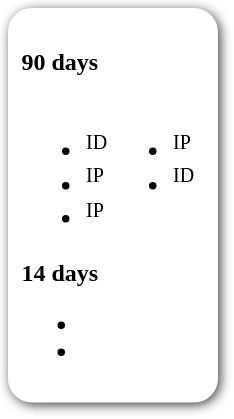<table style=" border-radius:1em; box-shadow: 0.1em 0.1em 0.5em rgba(0,0,0,0.75); background-color: white; border: 1px solid white; padding: 5px;">
<tr style="vertical-align:top;">
<td><br><strong>90 days</strong><table>
<tr>
<td><br><ul><li><sup>ID</sup></li><li><sup>IP</sup></li><li><sup>IP</sup></li></ul></td>
<td valign="top"><br><ul><li><sup>IP</sup></li><li><sup>ID</sup></li></ul></td>
<td></td>
</tr>
</table>
<strong>14 days</strong><ul><li></li><li></li></ul></td>
</tr>
</table>
